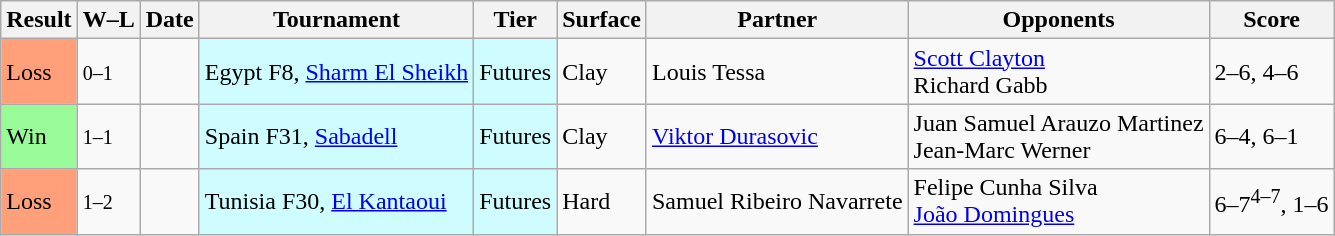<table class="sortable wikitable">
<tr>
<th>Result</th>
<th class="unsortable">W–L</th>
<th>Date</th>
<th>Tournament</th>
<th>Tier</th>
<th>Surface</th>
<th>Partner</th>
<th>Opponents</th>
<th class="unsortable">Score</th>
</tr>
<tr>
<td bgcolor=FFA07A>Loss</td>
<td><small>0–1</small></td>
<td></td>
<td bgcolor=cffcff>Egypt F8, <a href='#'>Sharm El Sheikh</a></td>
<td bgcolor=cffcff>Futures</td>
<td>Clay</td>
<td> Louis Tessa</td>
<td> <a href='#'>Scott Clayton</a><br> Richard Gabb</td>
<td>2–6, 4–6</td>
</tr>
<tr>
<td bgcolor=98fb98>Win</td>
<td><small>1–1</small></td>
<td></td>
<td bgcolor=cffcff>Spain F31, <a href='#'>Sabadell</a></td>
<td bgcolor=cffcff>Futures</td>
<td>Clay</td>
<td> <a href='#'>Viktor Durasovic</a></td>
<td> Juan Samuel Arauzo Martinez<br> Jean-Marc Werner</td>
<td>6–4, 6–1</td>
</tr>
<tr>
<td bgcolor=FFA07A>Loss</td>
<td><small>1–2</small></td>
<td></td>
<td bgcolor=cffcff>Tunisia F30, <a href='#'>El Kantaoui</a></td>
<td bgcolor=cffcff>Futures</td>
<td>Hard</td>
<td> Samuel Ribeiro Navarrete</td>
<td> Felipe Cunha Silva<br> <a href='#'>João Domingues</a></td>
<td>6–7<sup>4–7</sup>, 1–6</td>
</tr>
</table>
